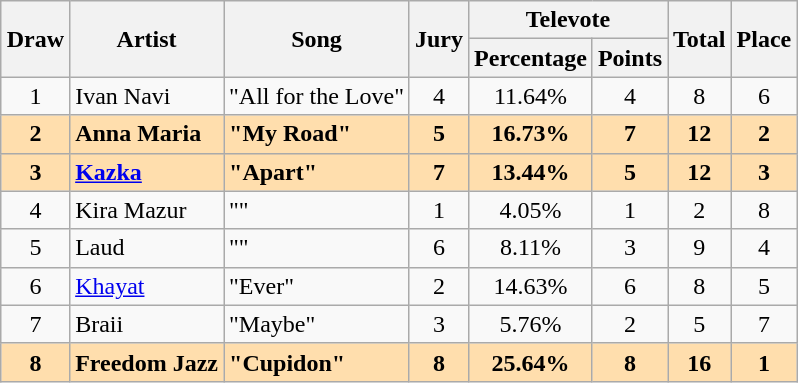<table class="sortable wikitable" style="margin: 1em auto 1em auto; text-align:center;">
<tr>
<th rowspan="2">Draw</th>
<th rowspan="2">Artist</th>
<th rowspan="2">Song</th>
<th rowspan="2">Jury</th>
<th colspan="2">Televote</th>
<th rowspan="2">Total</th>
<th rowspan="2">Place</th>
</tr>
<tr>
<th>Percentage</th>
<th>Points</th>
</tr>
<tr>
<td>1</td>
<td align="left">Ivan Navi</td>
<td align="left">"All for the Love"</td>
<td>4</td>
<td>11.64%</td>
<td>4</td>
<td>8</td>
<td>6</td>
</tr>
<tr style="font-weight:bold; background:navajowhite;">
<td>2</td>
<td align="left">Anna Maria</td>
<td align="left">"My Road"</td>
<td>5</td>
<td>16.73%</td>
<td>7</td>
<td>12</td>
<td>2</td>
</tr>
<tr style="font-weight:bold; background:navajowhite;">
<td>3</td>
<td align="left"><a href='#'>Kazka</a></td>
<td align="left">"Apart"</td>
<td>7</td>
<td>13.44%</td>
<td>5</td>
<td>12</td>
<td>3</td>
</tr>
<tr>
<td>4</td>
<td align="left">Kira Mazur</td>
<td align="left">""</td>
<td>1</td>
<td>4.05%</td>
<td>1</td>
<td>2</td>
<td>8</td>
</tr>
<tr>
<td>5</td>
<td align="left">Laud</td>
<td align="left">""</td>
<td>6</td>
<td>8.11%</td>
<td>3</td>
<td>9</td>
<td>4</td>
</tr>
<tr>
<td>6</td>
<td align="left"><a href='#'>Khayat</a></td>
<td align="left">"Ever"</td>
<td>2</td>
<td>14.63%</td>
<td>6</td>
<td>8</td>
<td>5</td>
</tr>
<tr>
<td>7</td>
<td align="left">Braii</td>
<td align="left">"Maybe"</td>
<td>3</td>
<td>5.76%</td>
<td>2</td>
<td>5</td>
<td>7</td>
</tr>
<tr style="font-weight:bold; background:navajowhite;">
<td>8</td>
<td align="left">Freedom Jazz</td>
<td align="left">"Cupidon"</td>
<td>8</td>
<td>25.64%</td>
<td>8</td>
<td>16</td>
<td>1</td>
</tr>
</table>
